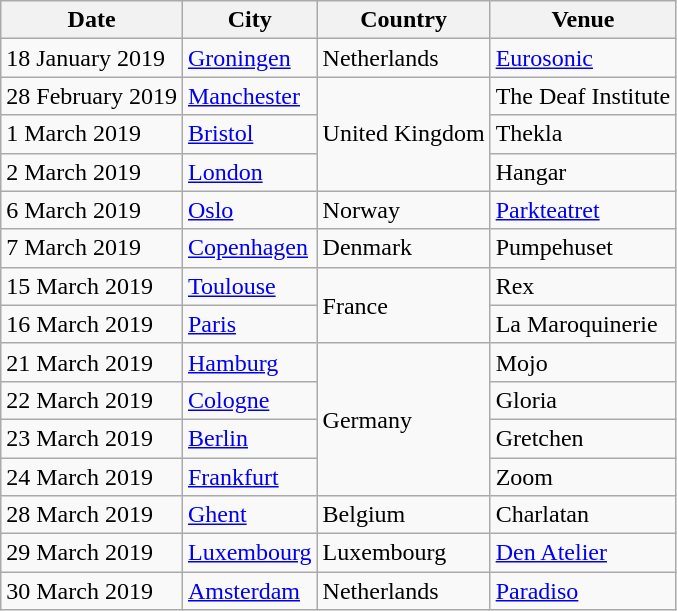<table class="wikitable">
<tr>
<th>Date</th>
<th>City</th>
<th>Country</th>
<th>Venue</th>
</tr>
<tr>
<td>18 January 2019</td>
<td><a href='#'>Groningen</a></td>
<td>Netherlands</td>
<td><a href='#'>Eurosonic</a></td>
</tr>
<tr>
<td>28 February 2019</td>
<td><a href='#'>Manchester</a></td>
<td rowspan="3">United Kingdom</td>
<td>The Deaf Institute</td>
</tr>
<tr>
<td>1 March 2019</td>
<td><a href='#'>Bristol</a></td>
<td>Thekla</td>
</tr>
<tr>
<td>2 March 2019</td>
<td><a href='#'>London</a></td>
<td>Hangar</td>
</tr>
<tr>
<td>6 March 2019</td>
<td><a href='#'>Oslo</a></td>
<td>Norway</td>
<td><a href='#'>Parkteatret</a></td>
</tr>
<tr>
<td>7 March 2019</td>
<td><a href='#'>Copenhagen</a></td>
<td>Denmark</td>
<td>Pumpehuset</td>
</tr>
<tr>
<td>15 March 2019</td>
<td><a href='#'>Toulouse</a></td>
<td rowspan="2">France</td>
<td>Rex</td>
</tr>
<tr>
<td>16 March 2019</td>
<td><a href='#'>Paris</a></td>
<td>La Maroquinerie</td>
</tr>
<tr>
<td>21 March 2019</td>
<td><a href='#'>Hamburg</a></td>
<td rowspan="4">Germany</td>
<td>Mojo</td>
</tr>
<tr>
<td>22 March 2019</td>
<td><a href='#'>Cologne</a></td>
<td>Gloria</td>
</tr>
<tr>
<td>23 March 2019</td>
<td><a href='#'>Berlin</a></td>
<td>Gretchen</td>
</tr>
<tr>
<td>24 March 2019</td>
<td><a href='#'>Frankfurt</a></td>
<td>Zoom</td>
</tr>
<tr>
<td>28 March 2019</td>
<td><a href='#'>Ghent</a></td>
<td>Belgium</td>
<td>Charlatan</td>
</tr>
<tr>
<td>29 March 2019</td>
<td><a href='#'>Luxembourg</a></td>
<td>Luxembourg</td>
<td><a href='#'>Den Atelier</a></td>
</tr>
<tr>
<td>30 March 2019</td>
<td><a href='#'>Amsterdam</a></td>
<td>Netherlands</td>
<td><a href='#'>Paradiso</a></td>
</tr>
</table>
